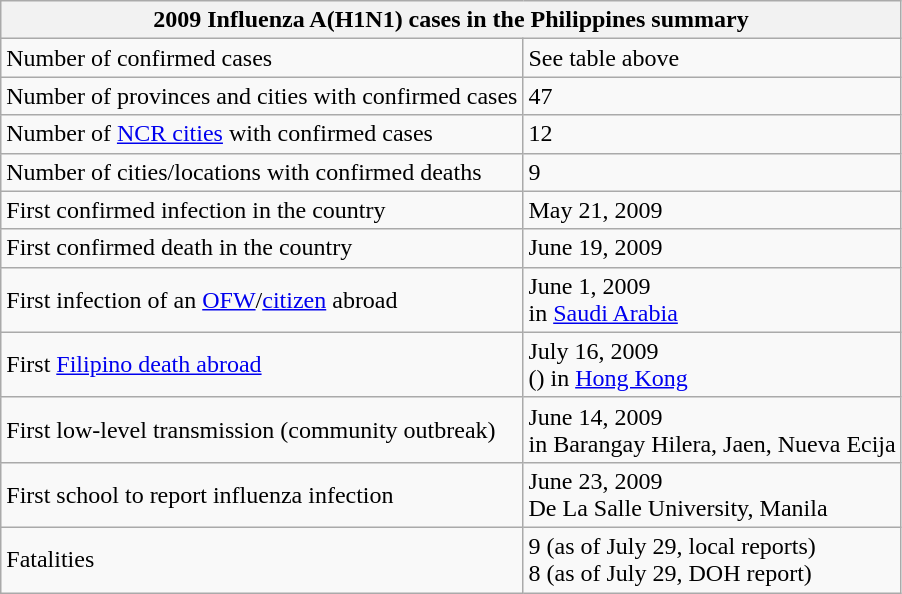<table class="wikitable" border="1">
<tr>
<th colspan="2">2009 Influenza A(H1N1) cases in the Philippines summary</th>
</tr>
<tr>
<td>Number of confirmed cases</td>
<td>See table above</td>
</tr>
<tr>
<td>Number of provinces and cities with confirmed cases</td>
<td>47</td>
</tr>
<tr>
<td>Number of <a href='#'>NCR cities</a> with confirmed cases</td>
<td>12</td>
</tr>
<tr>
<td>Number of cities/locations with confirmed deaths</td>
<td>9</td>
</tr>
<tr>
<td>First confirmed infection in the country</td>
<td>May 21, 2009</td>
</tr>
<tr>
<td>First confirmed death in the country</td>
<td>June 19, 2009</td>
</tr>
<tr>
<td>First infection of an <a href='#'>OFW</a>/<a href='#'>citizen</a> abroad</td>
<td>June 1, 2009 <br> in <a href='#'>Saudi Arabia</a></td>
</tr>
<tr>
<td>First <a href='#'>Filipino death abroad</a></td>
<td>July 16, 2009 <br> () in <a href='#'>Hong Kong</a></td>
</tr>
<tr>
<td>First low-level transmission (community outbreak)</td>
<td>June 14, 2009<br>in Barangay Hilera, Jaen, Nueva Ecija</td>
</tr>
<tr>
<td>First school to report influenza infection</td>
<td>June 23, 2009<br>De La Salle University, Manila</td>
</tr>
<tr>
<td>Fatalities</td>
<td>9 (as of July 29, local reports)<br>8 (as of July 29, DOH report)</td>
</tr>
</table>
